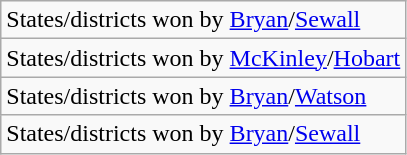<table class="wikitable">
<tr>
<td>States/districts won by <a href='#'>Bryan</a>/<a href='#'>Sewall</a></td>
</tr>
<tr>
<td>States/districts won by <a href='#'>McKinley</a>/<a href='#'>Hobart</a></td>
</tr>
<tr>
<td>States/districts won by <a href='#'>Bryan</a>/<a href='#'>Watson</a></td>
</tr>
<tr>
<td>States/districts won by <a href='#'>Bryan</a>/<a href='#'>Sewall</a></td>
</tr>
</table>
